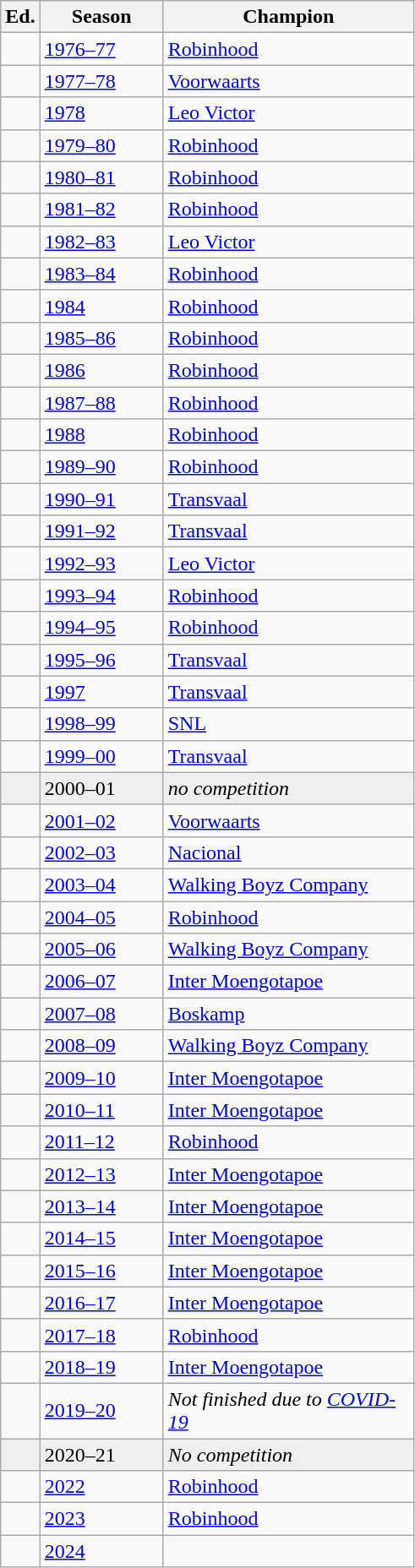<table class="wikitable sortable">
<tr>
<th width=px>Ed.</th>
<th width=90px>Season</th>
<th width=190px>Champion</th>
</tr>
<tr>
<td></td>
<td><a href='#'>1976–77</a></td>
<td><a href='#'>Robinhood</a></td>
</tr>
<tr>
<td></td>
<td><a href='#'>1977–78</a></td>
<td><a href='#'>Voorwaarts</a></td>
</tr>
<tr>
<td></td>
<td><a href='#'>1978</a></td>
<td><a href='#'>Leo Victor</a></td>
</tr>
<tr>
<td></td>
<td><a href='#'>1979–80</a></td>
<td><a href='#'>Robinhood</a></td>
</tr>
<tr>
<td></td>
<td><a href='#'>1980–81</a></td>
<td><a href='#'>Robinhood</a></td>
</tr>
<tr>
<td></td>
<td><a href='#'>1981–82</a></td>
<td><a href='#'>Robinhood</a></td>
</tr>
<tr>
<td></td>
<td><a href='#'>1982–83</a></td>
<td><a href='#'>Leo Victor</a></td>
</tr>
<tr>
<td></td>
<td><a href='#'>1983–84</a></td>
<td><a href='#'>Robinhood</a></td>
</tr>
<tr>
<td></td>
<td><a href='#'>1984</a></td>
<td><a href='#'>Robinhood</a></td>
</tr>
<tr>
<td></td>
<td><a href='#'>1985–86</a></td>
<td><a href='#'>Robinhood</a></td>
</tr>
<tr>
<td></td>
<td><a href='#'>1986</a></td>
<td><a href='#'>Robinhood</a></td>
</tr>
<tr>
<td></td>
<td><a href='#'>1987–88</a></td>
<td><a href='#'>Robinhood</a></td>
</tr>
<tr>
<td></td>
<td><a href='#'>1988</a></td>
<td><a href='#'>Robinhood</a></td>
</tr>
<tr>
<td></td>
<td><a href='#'>1989–90</a></td>
<td><a href='#'>Robinhood</a></td>
</tr>
<tr>
<td></td>
<td><a href='#'>1990–91</a></td>
<td><a href='#'>Transvaal</a></td>
</tr>
<tr>
<td></td>
<td><a href='#'>1991–92</a></td>
<td><a href='#'>Transvaal</a></td>
</tr>
<tr>
<td></td>
<td><a href='#'>1992–93</a></td>
<td><a href='#'>Leo Victor</a></td>
</tr>
<tr>
<td></td>
<td><a href='#'>1993–94</a></td>
<td><a href='#'>Robinhood</a></td>
</tr>
<tr>
<td></td>
<td><a href='#'>1994–95</a></td>
<td><a href='#'>Robinhood</a></td>
</tr>
<tr>
<td></td>
<td><a href='#'>1995–96</a></td>
<td><a href='#'>Transvaal</a></td>
</tr>
<tr>
<td></td>
<td><a href='#'>1997</a></td>
<td><a href='#'>Transvaal</a></td>
</tr>
<tr>
<td></td>
<td><a href='#'>1998–99</a></td>
<td><a href='#'>SNL</a></td>
</tr>
<tr>
<td></td>
<td><a href='#'>1999–00</a></td>
<td><a href='#'>Transvaal</a></td>
</tr>
<tr bgcolor=#efefef>
<td></td>
<td>2000–01</td>
<td><em>no competition</em></td>
</tr>
<tr>
<td></td>
<td><a href='#'>2001–02</a></td>
<td><a href='#'>Voorwaarts</a></td>
</tr>
<tr>
<td></td>
<td><a href='#'>2002–03</a></td>
<td><a href='#'>Nacional</a></td>
</tr>
<tr>
<td></td>
<td><a href='#'>2003–04</a></td>
<td><a href='#'>Walking Boyz Company</a></td>
</tr>
<tr>
<td></td>
<td><a href='#'>2004–05</a></td>
<td><a href='#'>Robinhood</a></td>
</tr>
<tr>
<td></td>
<td><a href='#'>2005–06</a></td>
<td><a href='#'>Walking Boyz Company</a></td>
</tr>
<tr>
<td></td>
<td><a href='#'>2006–07</a></td>
<td><a href='#'>Inter Moengotapoe</a></td>
</tr>
<tr>
<td></td>
<td><a href='#'>2007–08</a></td>
<td><a href='#'>Boskamp</a></td>
</tr>
<tr>
<td></td>
<td><a href='#'>2008–09</a></td>
<td><a href='#'>Walking Boyz Company</a></td>
</tr>
<tr>
<td></td>
<td><a href='#'>2009–10</a></td>
<td><a href='#'>Inter Moengotapoe</a></td>
</tr>
<tr>
<td></td>
<td><a href='#'>2010–11</a></td>
<td><a href='#'>Inter Moengotapoe</a></td>
</tr>
<tr>
<td></td>
<td><a href='#'>2011–12</a></td>
<td><a href='#'>Robinhood</a></td>
</tr>
<tr>
<td></td>
<td><a href='#'>2012–13</a></td>
<td><a href='#'>Inter Moengotapoe</a></td>
</tr>
<tr>
<td></td>
<td><a href='#'>2013–14</a></td>
<td><a href='#'>Inter Moengotapoe</a></td>
</tr>
<tr>
<td></td>
<td><a href='#'>2014–15</a></td>
<td><a href='#'>Inter Moengotapoe</a></td>
</tr>
<tr>
<td></td>
<td><a href='#'>2015–16</a></td>
<td><a href='#'>Inter Moengotapoe</a></td>
</tr>
<tr>
<td></td>
<td><a href='#'>2016–17</a></td>
<td><a href='#'>Inter Moengotapoe</a></td>
</tr>
<tr>
<td></td>
<td><a href='#'>2017–18</a></td>
<td><a href='#'>Robinhood</a></td>
</tr>
<tr>
<td></td>
<td><a href='#'>2018–19</a></td>
<td><a href='#'>Inter Moengotapoe</a></td>
</tr>
<tr>
<td></td>
<td><a href='#'>2019–20</a></td>
<td><em>Not finished due to <a href='#'>COVID-19</a></em></td>
</tr>
<tr bgcolor=#efefef>
<td></td>
<td>2020–21</td>
<td><em>No competition</em></td>
</tr>
<tr>
<td></td>
<td><a href='#'>2022</a></td>
<td><a href='#'>Robinhood</a></td>
</tr>
<tr>
<td></td>
<td><a href='#'>2023</a></td>
<td><a href='#'>Robinhood</a></td>
</tr>
<tr>
<td></td>
<td><a href='#'>2024</a></td>
<td></td>
</tr>
</table>
